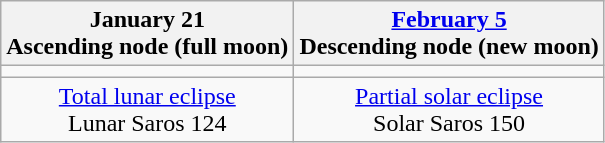<table class="wikitable">
<tr>
<th>January 21<br>Ascending node (full moon)<br></th>
<th><a href='#'>February 5</a><br>Descending node (new moon)<br></th>
</tr>
<tr>
<td></td>
<td></td>
</tr>
<tr align=center>
<td><a href='#'>Total lunar eclipse</a><br>Lunar Saros 124</td>
<td><a href='#'>Partial solar eclipse</a><br>Solar Saros 150</td>
</tr>
</table>
